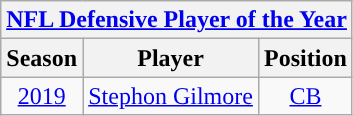<table class="wikitable sortable" style="text-align:center">
<tr>
<th colspan="3"><a href='#'><span><u>NFL Defensive Player of the Year</u></span></a></th>
</tr>
<tr>
<th>Season</th>
<th>Player</th>
<th>Position</th>
</tr>
<tr>
<td><a href='#'>2019</a></td>
<td><a href='#'>Stephon Gilmore</a></td>
<td><a href='#'>CB</a></td>
</tr>
</table>
